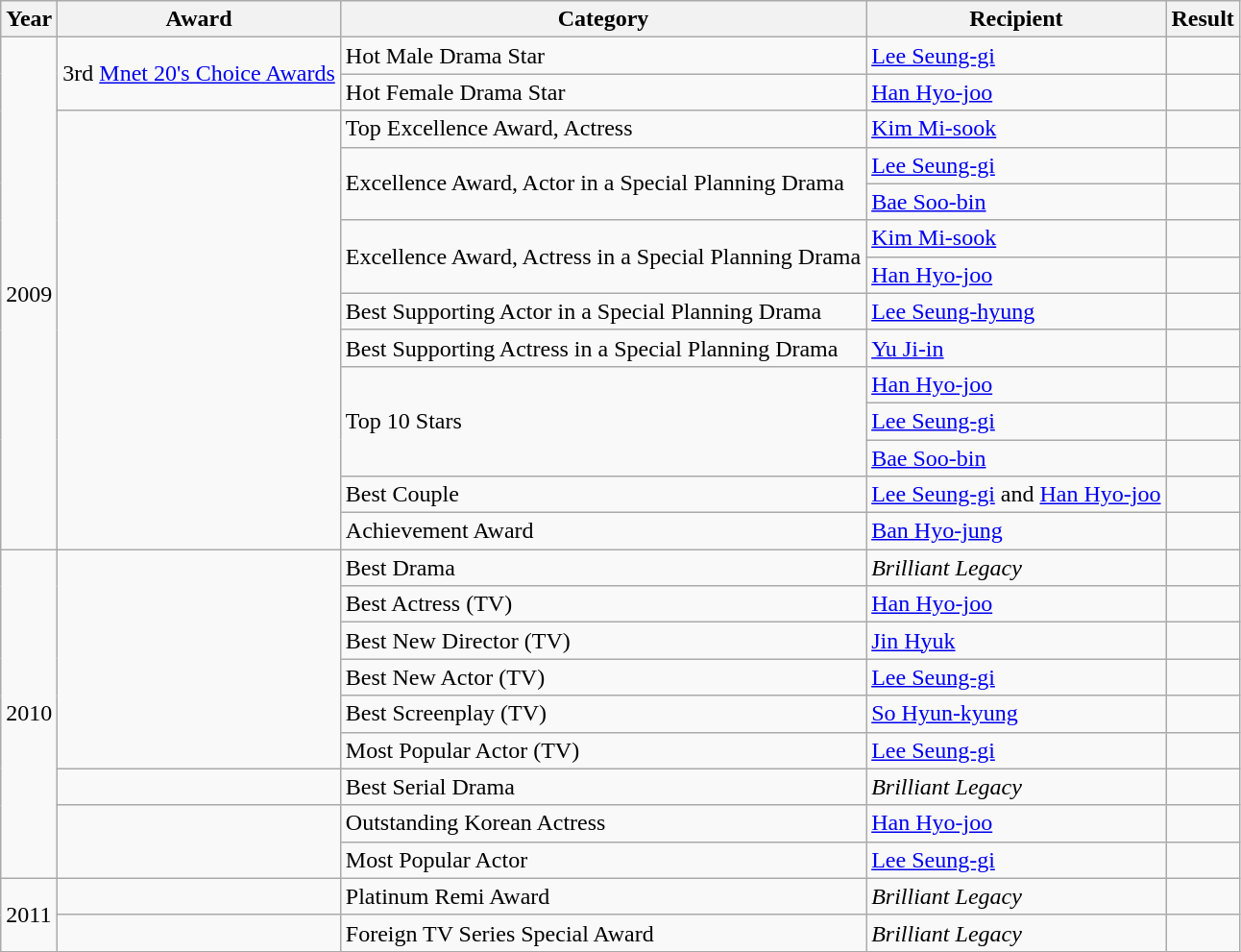<table class="wikitable">
<tr>
<th>Year</th>
<th>Award</th>
<th>Category</th>
<th>Recipient</th>
<th>Result</th>
</tr>
<tr>
<td rowspan=14>2009</td>
<td rowspan=2 style="text-align:center;">3rd <a href='#'>Mnet 20's Choice Awards</a></td>
<td>Hot Male Drama Star</td>
<td><a href='#'>Lee Seung-gi</a></td>
<td></td>
</tr>
<tr>
<td>Hot Female Drama Star</td>
<td><a href='#'>Han Hyo-joo</a></td>
<td></td>
</tr>
<tr>
<td rowspan=12></td>
<td>Top Excellence Award, Actress</td>
<td><a href='#'>Kim Mi-sook</a></td>
<td></td>
</tr>
<tr>
<td rowspan=2>Excellence Award, Actor in a Special Planning Drama</td>
<td><a href='#'>Lee Seung-gi</a></td>
<td></td>
</tr>
<tr>
<td><a href='#'>Bae Soo-bin</a></td>
<td></td>
</tr>
<tr>
<td rowspan=2>Excellence Award, Actress in a Special Planning Drama</td>
<td><a href='#'>Kim Mi-sook</a></td>
<td></td>
</tr>
<tr>
<td><a href='#'>Han Hyo-joo</a></td>
<td></td>
</tr>
<tr>
<td>Best Supporting Actor in a Special Planning Drama</td>
<td><a href='#'>Lee Seung-hyung</a></td>
<td></td>
</tr>
<tr>
<td>Best Supporting Actress in a Special Planning Drama</td>
<td><a href='#'>Yu Ji-in</a></td>
<td></td>
</tr>
<tr>
<td rowspan=3>Top 10 Stars</td>
<td><a href='#'>Han Hyo-joo</a></td>
<td></td>
</tr>
<tr>
<td><a href='#'>Lee Seung-gi</a></td>
<td></td>
</tr>
<tr>
<td><a href='#'>Bae Soo-bin</a></td>
<td></td>
</tr>
<tr>
<td>Best Couple</td>
<td><a href='#'>Lee Seung-gi</a> and <a href='#'>Han Hyo-joo</a></td>
<td></td>
</tr>
<tr>
<td>Achievement Award</td>
<td><a href='#'>Ban Hyo-jung</a></td>
<td></td>
</tr>
<tr>
<td rowspan=9>2010</td>
<td rowspan=6></td>
<td>Best Drama</td>
<td><em>Brilliant Legacy</em></td>
<td></td>
</tr>
<tr>
<td>Best Actress (TV)</td>
<td><a href='#'>Han Hyo-joo</a></td>
<td></td>
</tr>
<tr>
<td>Best New Director (TV)</td>
<td><a href='#'>Jin Hyuk</a></td>
<td></td>
</tr>
<tr>
<td>Best New Actor (TV)</td>
<td><a href='#'>Lee Seung-gi</a></td>
<td></td>
</tr>
<tr>
<td>Best Screenplay (TV)</td>
<td><a href='#'>So Hyun-kyung</a></td>
<td></td>
</tr>
<tr>
<td>Most Popular Actor (TV)</td>
<td><a href='#'>Lee Seung-gi</a></td>
<td></td>
</tr>
<tr>
<td></td>
<td>Best Serial Drama</td>
<td><em>Brilliant Legacy</em></td>
<td></td>
</tr>
<tr>
<td rowspan=2></td>
<td>Outstanding Korean Actress</td>
<td><a href='#'>Han Hyo-joo</a></td>
<td></td>
</tr>
<tr>
<td>Most Popular Actor</td>
<td><a href='#'>Lee Seung-gi</a></td>
<td></td>
</tr>
<tr>
<td rowspan=2>2011</td>
<td></td>
<td>Platinum Remi Award</td>
<td><em>Brilliant Legacy</em></td>
<td></td>
</tr>
<tr>
<td></td>
<td>Foreign TV Series Special Award</td>
<td><em>Brilliant Legacy</em></td>
<td></td>
</tr>
<tr>
</tr>
</table>
